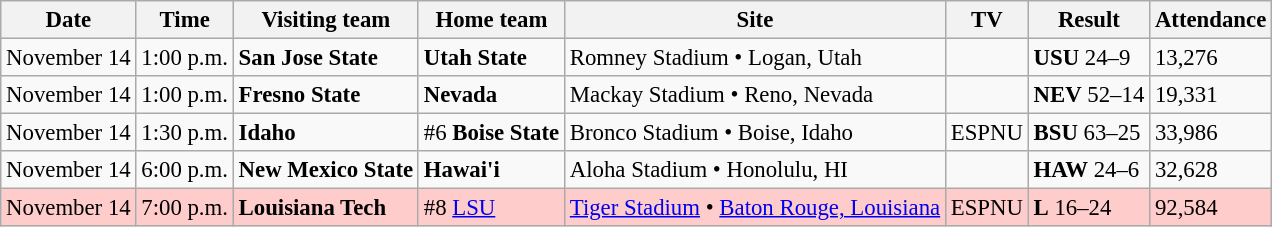<table class="wikitable" style="font-size:95%;">
<tr>
<th>Date</th>
<th>Time</th>
<th>Visiting team</th>
<th>Home team</th>
<th>Site</th>
<th>TV</th>
<th>Result</th>
<th>Attendance</th>
</tr>
<tr bgcolor=>
<td>November 14</td>
<td>1:00 p.m.</td>
<td><strong>San Jose State</strong></td>
<td><strong>Utah State</strong></td>
<td>Romney Stadium • Logan, Utah</td>
<td></td>
<td><strong>USU</strong> 24–9</td>
<td>13,276</td>
</tr>
<tr bgcolor=>
<td>November 14</td>
<td>1:00 p.m.</td>
<td><strong>Fresno State</strong></td>
<td><strong>Nevada</strong></td>
<td>Mackay Stadium • Reno, Nevada</td>
<td></td>
<td><strong>NEV</strong> 52–14</td>
<td>19,331</td>
</tr>
<tr bgcolor=>
<td>November 14</td>
<td>1:30 p.m.</td>
<td><strong>Idaho</strong></td>
<td>#6 <strong>Boise State</strong></td>
<td>Bronco Stadium • Boise, Idaho</td>
<td>ESPNU</td>
<td><strong>BSU</strong> 63–25</td>
<td>33,986</td>
</tr>
<tr bgcolor=>
<td>November 14</td>
<td>6:00 p.m.</td>
<td><strong>New Mexico State</strong></td>
<td><strong>Hawai'i</strong></td>
<td>Aloha Stadium  • Honolulu, HI</td>
<td></td>
<td><strong>HAW</strong> 24–6</td>
<td>32,628</td>
</tr>
<tr bgcolor=ffcccc>
<td>November 14</td>
<td>7:00 p.m.</td>
<td><strong>Louisiana Tech</strong></td>
<td>#8 <a href='#'>LSU</a></td>
<td><a href='#'>Tiger Stadium</a> • <a href='#'>Baton Rouge, Louisiana</a></td>
<td>ESPNU</td>
<td><strong>L</strong> 16–24</td>
<td>92,584</td>
</tr>
</table>
